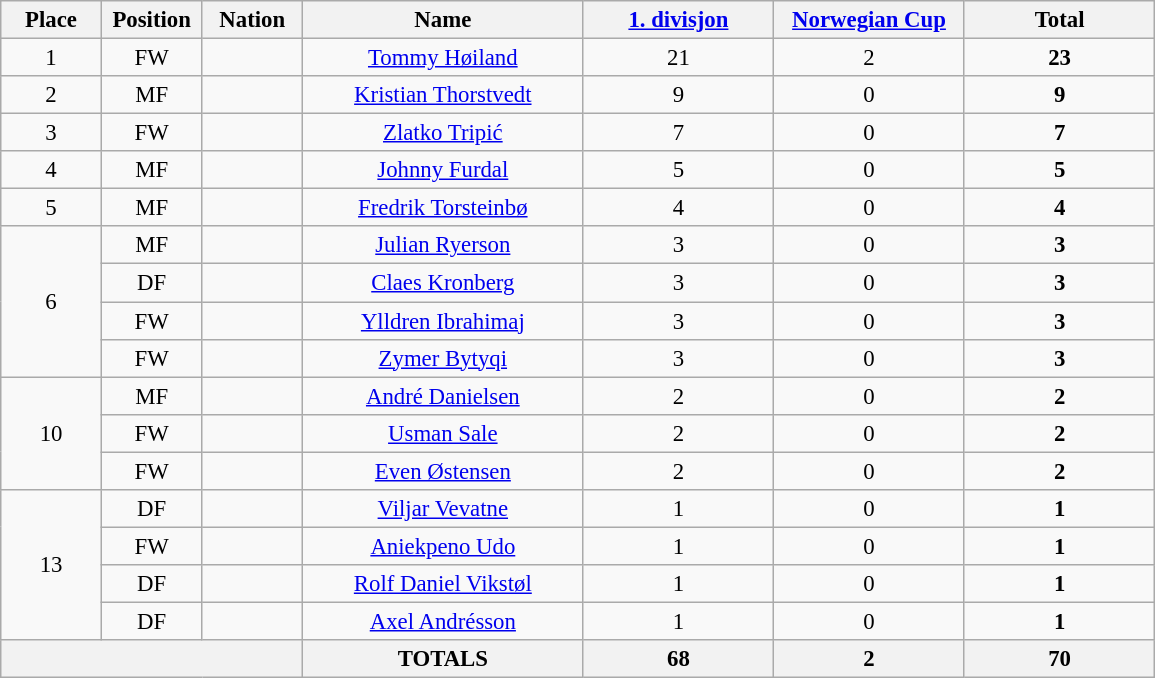<table class="wikitable" style="font-size: 95%; text-align: center;">
<tr>
<th style="width:60px;">Place</th>
<th style="width:60px;">Position</th>
<th style="width:60px;">Nation</th>
<th style="width:180px;">Name</th>
<th style="width:120px;"><a href='#'>1. divisjon</a></th>
<th style="width:120px;"><a href='#'>Norwegian Cup</a></th>
<th style="width:120px;"><strong>Total</strong></th>
</tr>
<tr>
<td rowspan="1">1</td>
<td>FW</td>
<td></td>
<td><a href='#'>Tommy Høiland</a></td>
<td>21</td>
<td>2</td>
<td><strong>23</strong></td>
</tr>
<tr>
<td rowspan="1">2</td>
<td>MF</td>
<td></td>
<td><a href='#'>Kristian Thorstvedt</a></td>
<td>9</td>
<td>0</td>
<td><strong>9</strong></td>
</tr>
<tr>
<td rowspan="1">3</td>
<td>FW</td>
<td></td>
<td><a href='#'>Zlatko Tripić</a></td>
<td>7</td>
<td>0</td>
<td><strong>7</strong></td>
</tr>
<tr>
<td rowspan="1">4</td>
<td>MF</td>
<td></td>
<td><a href='#'>Johnny Furdal</a></td>
<td>5</td>
<td>0</td>
<td><strong>5</strong></td>
</tr>
<tr>
<td rowspan="1">5</td>
<td>MF</td>
<td></td>
<td><a href='#'>Fredrik Torsteinbø</a></td>
<td>4</td>
<td>0</td>
<td><strong>4</strong></td>
</tr>
<tr>
<td rowspan="4">6</td>
<td>MF</td>
<td></td>
<td><a href='#'>Julian Ryerson</a></td>
<td>3</td>
<td>0</td>
<td><strong>3</strong></td>
</tr>
<tr>
<td>DF</td>
<td></td>
<td><a href='#'>Claes Kronberg</a></td>
<td>3</td>
<td>0</td>
<td><strong>3</strong></td>
</tr>
<tr>
<td>FW</td>
<td></td>
<td><a href='#'>Ylldren Ibrahimaj</a></td>
<td>3</td>
<td>0</td>
<td><strong>3</strong></td>
</tr>
<tr>
<td>FW</td>
<td></td>
<td><a href='#'>Zymer Bytyqi</a></td>
<td>3</td>
<td>0</td>
<td><strong>3</strong></td>
</tr>
<tr>
<td rowspan="3">10</td>
<td>MF</td>
<td></td>
<td><a href='#'>André Danielsen</a></td>
<td>2</td>
<td>0</td>
<td><strong>2</strong></td>
</tr>
<tr>
<td>FW</td>
<td></td>
<td><a href='#'>Usman Sale</a></td>
<td>2</td>
<td>0</td>
<td><strong>2</strong></td>
</tr>
<tr>
<td>FW</td>
<td></td>
<td><a href='#'>Even Østensen</a></td>
<td>2</td>
<td>0</td>
<td><strong>2</strong></td>
</tr>
<tr>
<td rowspan="4">13</td>
<td>DF</td>
<td></td>
<td><a href='#'>Viljar Vevatne</a></td>
<td>1</td>
<td>0</td>
<td><strong>1</strong></td>
</tr>
<tr>
<td>FW</td>
<td></td>
<td><a href='#'>Aniekpeno Udo</a></td>
<td>1</td>
<td>0</td>
<td><strong>1</strong></td>
</tr>
<tr>
<td>DF</td>
<td></td>
<td><a href='#'>Rolf Daniel Vikstøl</a></td>
<td>1</td>
<td>0</td>
<td><strong>1</strong></td>
</tr>
<tr>
<td>DF</td>
<td></td>
<td><a href='#'>Axel Andrésson</a></td>
<td>1</td>
<td>0</td>
<td><strong>1</strong></td>
</tr>
<tr>
<th colspan="3"></th>
<th><strong>TOTALS</strong></th>
<th><strong>68</strong></th>
<th><strong>2</strong></th>
<th><strong>70</strong></th>
</tr>
</table>
